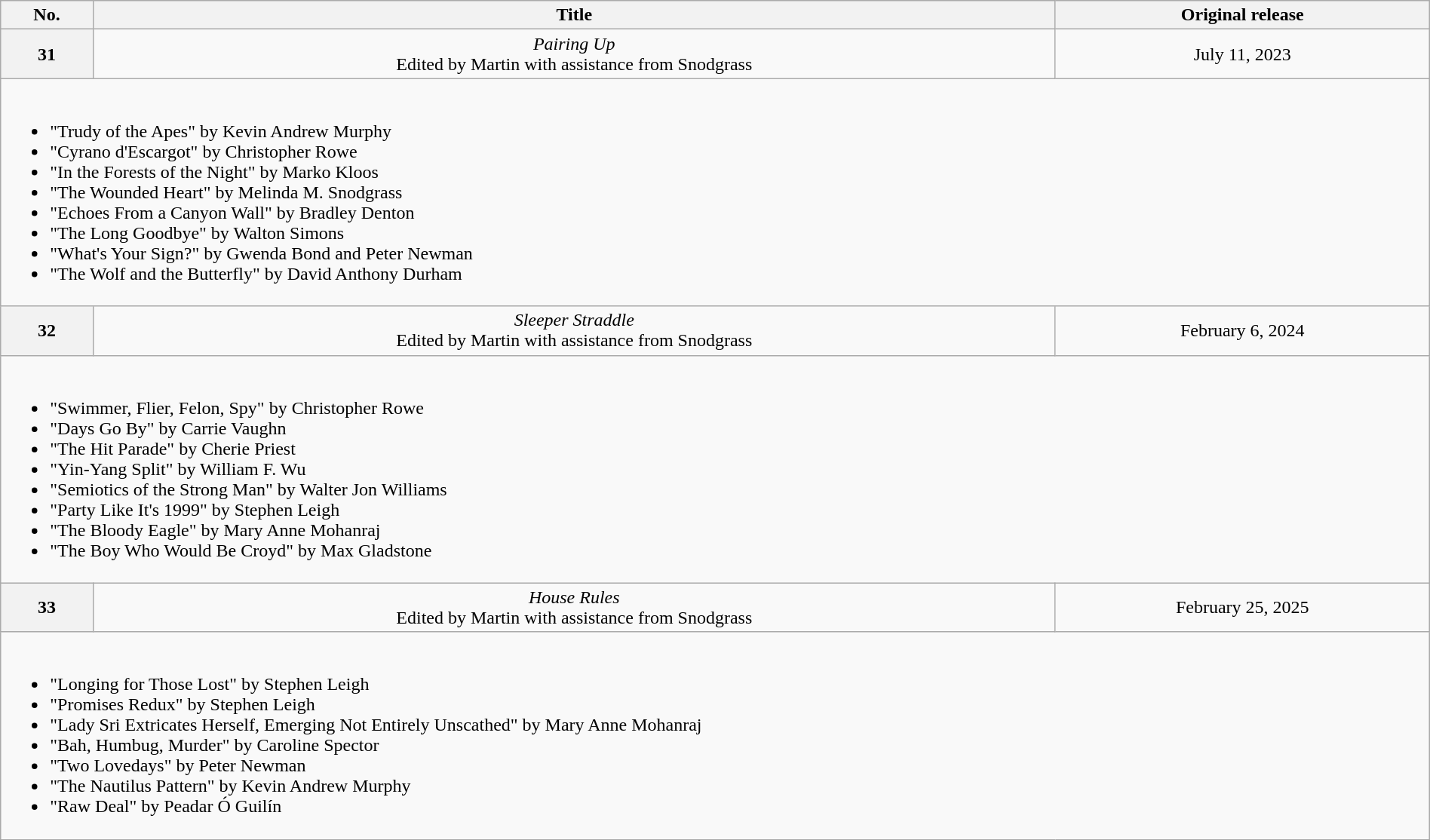<table class="wikitable" style="text-align:center; width:100%;">
<tr>
<th>No.</th>
<th>Title</th>
<th>Original release</th>
</tr>
<tr>
<th>31</th>
<td><em>Pairing Up</em><br>Edited by Martin with assistance from Snodgrass</td>
<td>July 11, 2023<br></td>
</tr>
<tr>
<td colspan="3" style="text-align:left;"><br><ul><li>"Trudy of the Apes" by Kevin Andrew Murphy</li><li>"Cyrano d'Escargot" by Christopher Rowe</li><li>"In the Forests of the Night" by Marko Kloos</li><li>"The Wounded Heart" by Melinda M. Snodgrass</li><li>"Echoes From a Canyon Wall" by Bradley Denton</li><li>"The Long Goodbye" by Walton Simons</li><li>"What's Your Sign?" by Gwenda Bond and Peter Newman</li><li>"The Wolf and the Butterfly" by David Anthony Durham</li></ul></td>
</tr>
<tr>
<th>32</th>
<td><em>Sleeper Straddle</em><br>Edited by Martin with assistance from Snodgrass</td>
<td>February 6, 2024<br></td>
</tr>
<tr>
<td colspan="3" style="text-align:left;"><br><ul><li>"Swimmer, Flier, Felon, Spy" by Christopher Rowe</li><li>"Days Go By" by Carrie Vaughn</li><li>"The Hit Parade" by Cherie Priest</li><li>"Yin-Yang Split" by William F. Wu</li><li>"Semiotics of the Strong Man" by Walter Jon Williams</li><li>"Party Like It's 1999" by Stephen Leigh</li><li>"The Bloody Eagle" by Mary Anne Mohanraj</li><li>"The Boy Who Would Be Croyd" by Max Gladstone</li></ul></td>
</tr>
<tr>
<th>33</th>
<td><em>House Rules</em><br>Edited by Martin with assistance from Snodgrass</td>
<td>February 25, 2025<br></td>
</tr>
<tr>
<td colspan="3" style="text-align:left;"><br><ul><li>"Longing for Those Lost" by Stephen Leigh</li><li>"Promises Redux" by Stephen Leigh</li><li>"Lady Sri Extricates Herself, Emerging Not Entirely Unscathed" by Mary Anne Mohanraj</li><li>"Bah, Humbug, Murder" by Caroline Spector</li><li>"Two Lovedays" by Peter Newman</li><li>"The Nautilus Pattern" by Kevin Andrew Murphy</li><li>"Raw Deal" by Peadar Ó Guilín</li></ul></td>
</tr>
</table>
